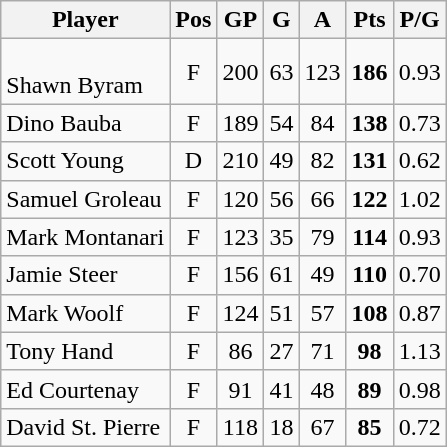<table class="wikitable">
<tr>
<th>Player</th>
<th>Pos</th>
<th>GP</th>
<th>G</th>
<th>A</th>
<th>Pts</th>
<th>P/G</th>
</tr>
<tr style="text-align:center;">
<td style="text-align:left;"><br> Shawn Byram</td>
<td>F</td>
<td>200</td>
<td>63</td>
<td>123</td>
<td><strong>186</strong></td>
<td>0.93</td>
</tr>
<tr style="text-align:center;">
<td style="text-align:left;"> Dino Bauba</td>
<td>F</td>
<td>189</td>
<td>54</td>
<td>84</td>
<td><strong>138</strong></td>
<td>0.73</td>
</tr>
<tr style="text-align:center;" b>
<td style="text-align:left;"> Scott Young</td>
<td>D</td>
<td>210</td>
<td>49</td>
<td>82</td>
<td><strong>131</strong></td>
<td>0.62</td>
</tr>
<tr style="text-align:center;">
<td style="text-align:left;"> Samuel Groleau</td>
<td>F</td>
<td>120</td>
<td>56</td>
<td>66</td>
<td><strong>122</strong></td>
<td>1.02</td>
</tr>
<tr style="text-align:center;">
<td style="text-align:left;"> Mark Montanari</td>
<td>F</td>
<td>123</td>
<td>35</td>
<td>79</td>
<td><strong>114</strong></td>
<td>0.93</td>
</tr>
<tr style="text-align:center;">
<td style="text-align:left;"> Jamie Steer</td>
<td>F</td>
<td>156</td>
<td>61</td>
<td>49</td>
<td><strong>110</strong></td>
<td>0.70</td>
</tr>
<tr style="text-align:center;">
<td style="text-align:left;"> Mark Woolf</td>
<td>F</td>
<td>124</td>
<td>51</td>
<td>57</td>
<td><strong>108</strong></td>
<td>0.87</td>
</tr>
<tr style="text-align:center;">
<td style="text-align:left;"> Tony Hand</td>
<td>F</td>
<td>86</td>
<td>27</td>
<td>71</td>
<td><strong>98</strong></td>
<td>1.13</td>
</tr>
<tr style="text-align:center;">
<td style="text-align:left;"> Ed Courtenay</td>
<td>F</td>
<td>91</td>
<td>41</td>
<td>48</td>
<td><strong>89</strong></td>
<td>0.98</td>
</tr>
<tr style="text-align:center;">
<td style="text-align:left;"> David St. Pierre</td>
<td>F</td>
<td>118</td>
<td>18</td>
<td>67</td>
<td><strong>85</strong></td>
<td>0.72</td>
</tr>
</table>
